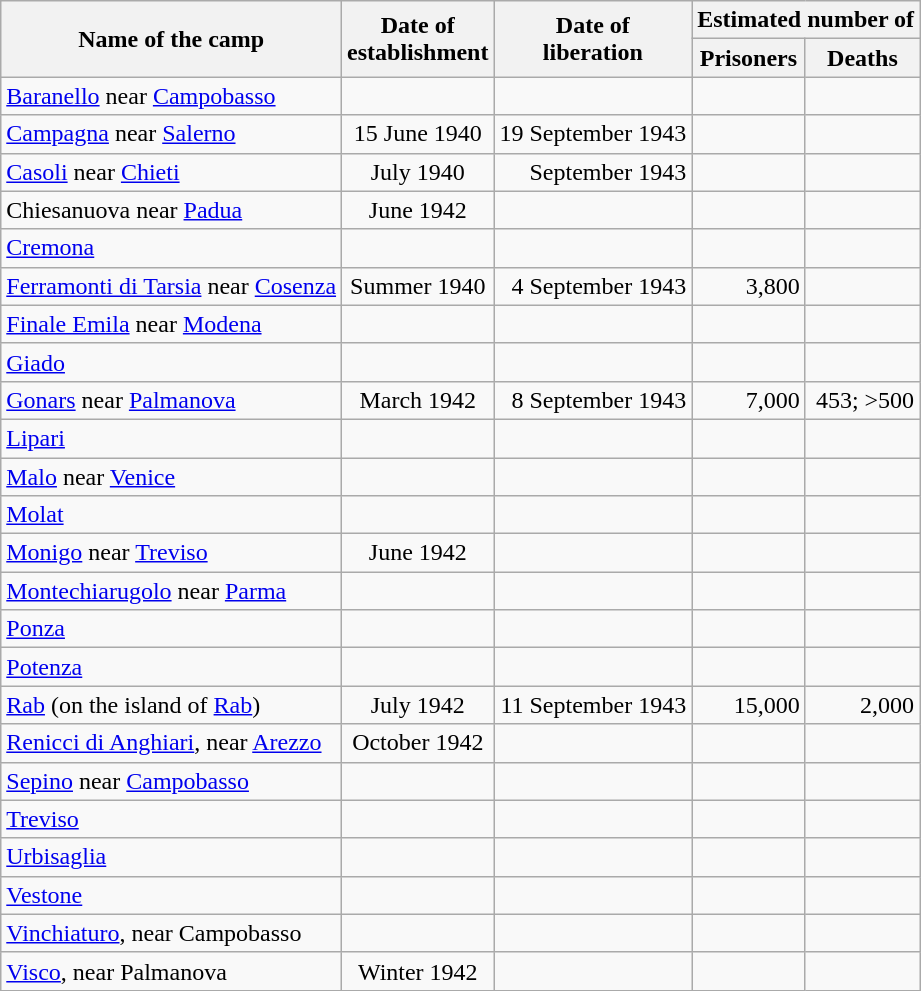<table class="wikitable">
<tr>
<th rowspan=2>Name of the camp</th>
<th rowspan=2>Date of<br>establishment</th>
<th rowspan=2>Date of<br>liberation</th>
<th colspan=2>Estimated number of</th>
</tr>
<tr>
<th>Prisoners</th>
<th>Deaths</th>
</tr>
<tr>
<td><a href='#'>Baranello</a> near <a href='#'>Campobasso</a></td>
<td align="center"> </td>
<td align=right> </td>
<td align=right> </td>
<td align=right> </td>
</tr>
<tr>
<td><a href='#'>Campagna</a> near <a href='#'>Salerno</a></td>
<td align="center">15 June 1940</td>
<td align=right>19 September 1943</td>
<td align=right> </td>
<td align=right> </td>
</tr>
<tr>
<td><a href='#'>Casoli</a> near <a href='#'>Chieti</a></td>
<td align="center">July 1940</td>
<td align=right>September 1943</td>
<td align=right> </td>
<td align=right> </td>
</tr>
<tr>
<td>Chiesanuova near <a href='#'>Padua</a></td>
<td align="center">June 1942</td>
<td align=right> </td>
<td align=right> </td>
<td align=right> </td>
</tr>
<tr>
<td><a href='#'>Cremona</a></td>
<td align="center"> </td>
<td align=right> </td>
<td align=right> </td>
<td align=right> </td>
</tr>
<tr>
<td><a href='#'>Ferramonti di Tarsia</a> near <a href='#'>Cosenza</a></td>
<td align="center">Summer 1940</td>
<td align=right>4 September 1943</td>
<td align=right>3,800</td>
<td align=right> </td>
</tr>
<tr>
<td><a href='#'>Finale Emila</a> near <a href='#'>Modena</a></td>
<td align="center"> </td>
<td align=right> </td>
<td align=right> </td>
<td align=right> </td>
</tr>
<tr>
<td><a href='#'>Giado</a></td>
<td align="center"> </td>
<td align=right> </td>
<td align=right> </td>
<td align=right> </td>
</tr>
<tr>
<td><a href='#'>Gonars</a> near <a href='#'>Palmanova</a></td>
<td align="center">March 1942</td>
<td align=right>8 September 1943</td>
<td align=right>7,000</td>
<td align=right>453; >500</td>
</tr>
<tr>
<td><a href='#'>Lipari</a></td>
<td align="center"> </td>
<td align=right> </td>
<td align=right> </td>
<td align=right> </td>
</tr>
<tr>
<td><a href='#'>Malo</a> near <a href='#'>Venice</a></td>
<td align="center"> </td>
<td align=right> </td>
<td align=right> </td>
<td align=right> </td>
</tr>
<tr>
<td><a href='#'>Molat</a></td>
<td align="center"> </td>
<td align=right> </td>
<td align=right> </td>
<td align=right> </td>
</tr>
<tr>
<td><a href='#'>Monigo</a> near <a href='#'>Treviso</a></td>
<td align="center">June 1942</td>
<td align=right> </td>
<td align=right> </td>
<td align=right> </td>
</tr>
<tr>
<td><a href='#'>Montechiarugolo</a> near <a href='#'>Parma</a></td>
<td align="center"> </td>
<td align=right> </td>
<td align=right> </td>
<td align=right> </td>
</tr>
<tr>
<td><a href='#'>Ponza</a></td>
<td align="center"> </td>
<td align=right> </td>
<td align=right> </td>
<td align=right> </td>
</tr>
<tr>
<td><a href='#'>Potenza</a></td>
<td align="center"> </td>
<td align=right> </td>
<td align=right> </td>
<td align=right> </td>
</tr>
<tr>
<td><a href='#'>Rab</a> (on the island of <a href='#'>Rab</a>)</td>
<td align="center">July 1942</td>
<td align=right>11 September 1943</td>
<td align=right>15,000</td>
<td align=right>2,000</td>
</tr>
<tr>
<td><a href='#'>Renicci di Anghiari</a>, near <a href='#'>Arezzo</a></td>
<td align="center">October 1942</td>
<td align=right> </td>
<td align=right> </td>
<td align=right> </td>
</tr>
<tr>
<td><a href='#'>Sepino</a> near <a href='#'>Campobasso</a></td>
<td align="center"> </td>
<td align=right> </td>
<td align=right> </td>
<td align=right> </td>
</tr>
<tr>
<td><a href='#'>Treviso</a></td>
<td align="center"> </td>
<td align=right> </td>
<td align=right> </td>
<td align=right> </td>
</tr>
<tr>
<td><a href='#'>Urbisaglia</a></td>
<td align="center"> </td>
<td align=right> </td>
<td align=right> </td>
<td align=right> </td>
</tr>
<tr>
<td><a href='#'>Vestone</a></td>
<td align="center"> </td>
<td align=right> </td>
<td align=right> </td>
<td align=right> </td>
</tr>
<tr>
<td><a href='#'>Vinchiaturo</a>, near Campobasso</td>
<td align="center"> </td>
<td align=right> </td>
<td align=right> </td>
<td align=right> </td>
</tr>
<tr>
<td><a href='#'>Visco</a>, near Palmanova</td>
<td align="center">Winter 1942</td>
<td align=right> </td>
<td align=right> </td>
<td align=right> </td>
</tr>
</table>
